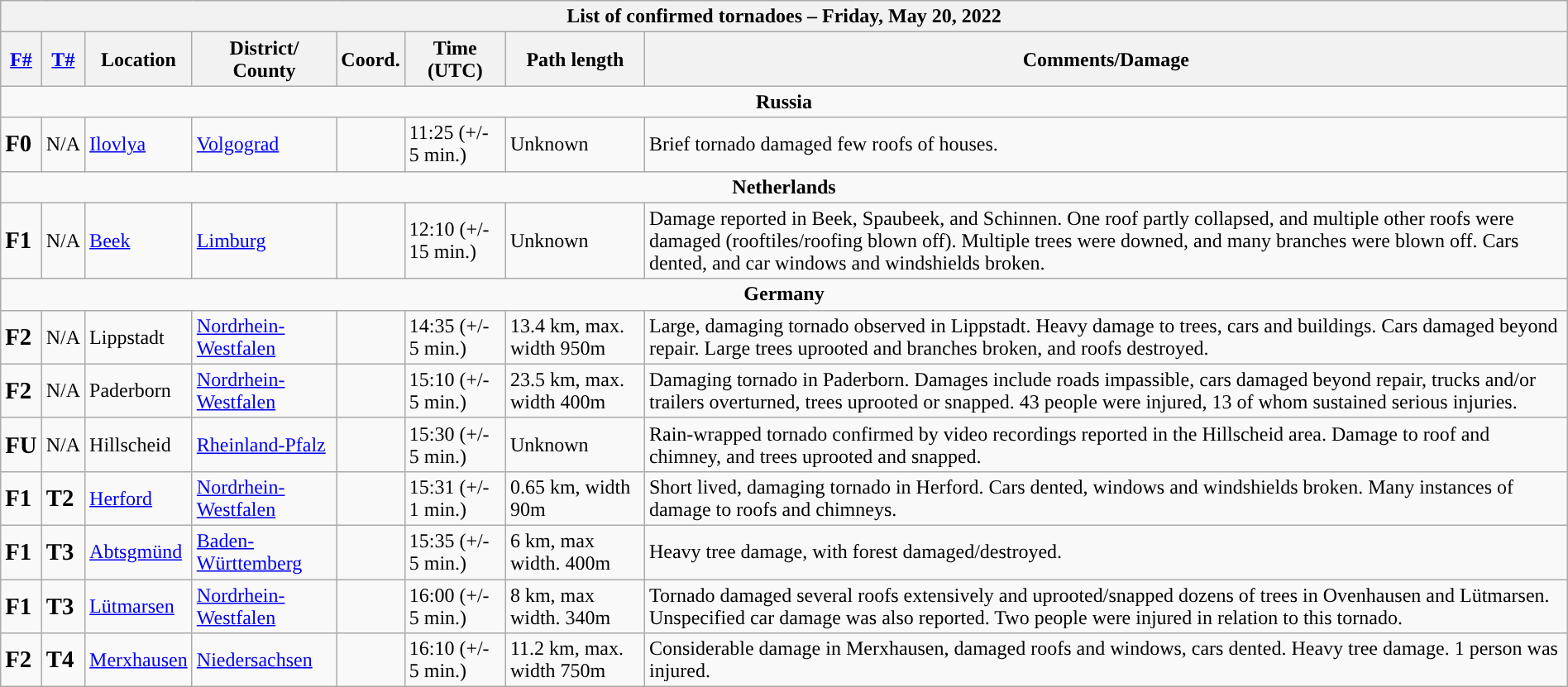<table class="wikitable collapsible" width="100%">
<tr>
<th colspan="8">List of confirmed tornadoes – Friday, May 20, 2022</th>
</tr>
<tr>
<th><a href='#'>F#</a></th>
<th><a href='#'>T#</a></th>
<th>Location</th>
<th>District/<br>County</th>
<th>Coord.</th>
<th>Time (UTC)</th>
<th>Path length</th>
<th>Comments/Damage</th>
</tr>
<tr>
<td colspan="8" align=center><strong>Russia</strong></td>
</tr>
<tr>
<td><big><strong>F0</strong></big></td>
<td>N/A</td>
<td><a href='#'>Ilovlya</a></td>
<td><a href='#'>Volgograd</a></td>
<td></td>
<td>11:25 (+/- 5 min.)</td>
<td>Unknown</td>
<td>Brief tornado damaged few roofs of houses.</td>
</tr>
<tr>
<td colspan="8" align=center><strong>Netherlands</strong></td>
</tr>
<tr>
<td><big><strong>F1</strong></big></td>
<td>N/A</td>
<td><a href='#'>Beek</a></td>
<td><a href='#'>Limburg</a></td>
<td></td>
<td>12:10 (+/- 15 min.)</td>
<td>Unknown</td>
<td>Damage reported in Beek, Spaubeek, and Schinnen. One roof partly collapsed, and multiple other roofs were damaged (rooftiles/roofing blown off). Multiple trees were downed, and many branches were blown off. Cars dented, and car windows and windshields broken.</td>
</tr>
<tr>
<td colspan="8" align=center><strong>Germany</strong></td>
</tr>
<tr>
<td><big><strong>F2</strong></big></td>
<td>N/A</td>
<td>Lippstadt</td>
<td><a href='#'>Nordrhein-Westfalen</a></td>
<td></td>
<td>14:35 (+/- 5 min.)</td>
<td>13.4 km, max. width 950m</td>
<td>Large, damaging tornado observed in Lippstadt. Heavy damage to trees, cars and buildings. Cars damaged beyond repair. Large trees uprooted and branches broken, and roofs destroyed.</td>
</tr>
<tr>
<td><big><strong>F2</strong></big></td>
<td>N/A</td>
<td>Paderborn</td>
<td><a href='#'>Nordrhein-Westfalen</a></td>
<td></td>
<td>15:10 (+/- 5 min.)</td>
<td>23.5 km, max. width 400m</td>
<td>Damaging tornado in Paderborn. Damages include roads impassible, cars damaged beyond repair, trucks and/or trailers overturned, trees uprooted or snapped. 43 people were injured, 13 of whom sustained serious injuries.</td>
</tr>
<tr>
<td><big><strong>FU</strong></big></td>
<td>N/A</td>
<td>Hillscheid</td>
<td><a href='#'>Rheinland-Pfalz</a></td>
<td></td>
<td>15:30 (+/- 5 min.)</td>
<td>Unknown</td>
<td>Rain-wrapped tornado confirmed by video recordings reported in the Hillscheid area. Damage to roof and chimney, and trees uprooted and snapped.</td>
</tr>
<tr>
<td><big><strong>F1</strong></big></td>
<td><big><strong>T2</strong></big></td>
<td><a href='#'>Herford</a></td>
<td><a href='#'>Nordrhein-Westfalen</a></td>
<td></td>
<td>15:31 (+/- 1 min.)</td>
<td>0.65 km, width 90m</td>
<td>Short lived, damaging tornado in Herford. Cars dented, windows and windshields broken. Many instances of damage to roofs and chimneys.</td>
</tr>
<tr>
<td><big><strong>F1</strong></big></td>
<td><big><strong>T3</strong></big></td>
<td><a href='#'>Abtsgmünd</a></td>
<td><a href='#'>Baden-Württemberg</a></td>
<td></td>
<td>15:35 (+/- 5 min.)</td>
<td>6 km, max width. 400m</td>
<td>Heavy tree damage, with forest damaged/destroyed.</td>
</tr>
<tr>
<td><big><strong>F1</strong></big></td>
<td><big><strong>T3</strong></big></td>
<td><a href='#'>Lütmarsen</a></td>
<td><a href='#'>Nordrhein-Westfalen</a></td>
<td></td>
<td>16:00 (+/- 5 min.)</td>
<td>8 km, max width. 340m</td>
<td>Tornado damaged several roofs extensively and uprooted/snapped dozens of trees in Ovenhausen and Lütmarsen. Unspecified car damage was also reported. Two people were injured in relation to this tornado.</td>
</tr>
<tr>
<td><big><strong>F2</strong></big></td>
<td><big><strong>T4</strong></big></td>
<td><a href='#'>Merxhausen</a></td>
<td><a href='#'>Niedersachsen</a></td>
<td></td>
<td>16:10 (+/- 5 min.)</td>
<td>11.2 km, max. width 750m</td>
<td>Considerable damage in Merxhausen, damaged roofs and windows, cars dented. Heavy tree damage. 1 person was injured.</td>
</tr>
</table>
